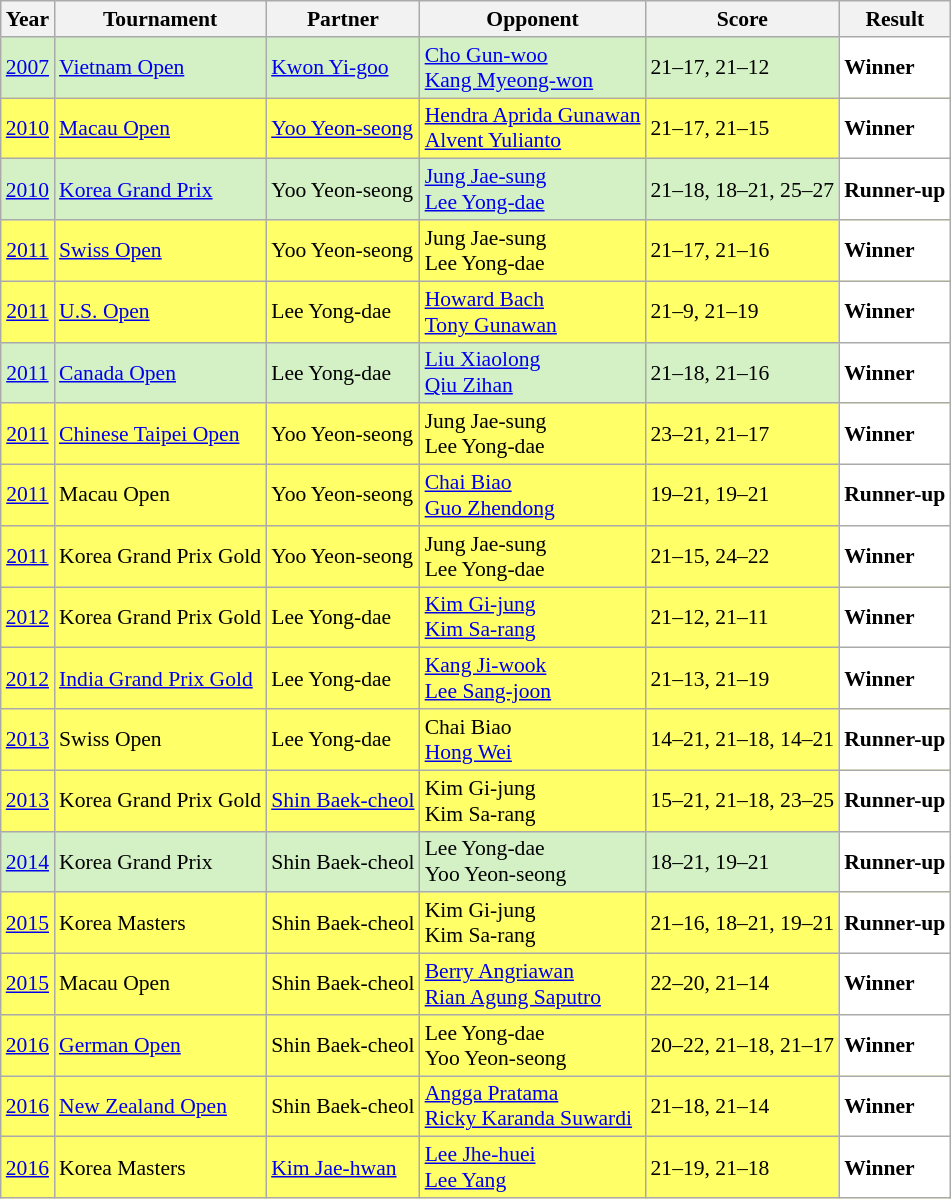<table class="sortable wikitable" style="font-size: 90%;">
<tr>
<th>Year</th>
<th>Tournament</th>
<th>Partner</th>
<th>Opponent</th>
<th>Score</th>
<th>Result</th>
</tr>
<tr style="background:#D4F1C5">
<td align="center"><a href='#'>2007</a></td>
<td align="left"><a href='#'>Vietnam Open</a></td>
<td align="left"> <a href='#'>Kwon Yi-goo</a></td>
<td align="left"> <a href='#'>Cho Gun-woo</a> <br>  <a href='#'>Kang Myeong-won</a></td>
<td align="left">21–17, 21–12</td>
<td style="text-align:left; background:white"> <strong>Winner</strong></td>
</tr>
<tr style="background:#FFFF67">
<td align="center"><a href='#'>2010</a></td>
<td align="left"><a href='#'>Macau Open</a></td>
<td align="left"> <a href='#'>Yoo Yeon-seong</a></td>
<td align="left"> <a href='#'>Hendra Aprida Gunawan</a> <br>  <a href='#'>Alvent Yulianto</a></td>
<td align="left">21–17, 21–15</td>
<td style="text-align:left; background:white"> <strong>Winner</strong></td>
</tr>
<tr style="background:#D4F1C5">
<td align="center"><a href='#'>2010</a></td>
<td align="left"><a href='#'>Korea Grand Prix</a></td>
<td align="left"> Yoo Yeon-seong</td>
<td align="left"> <a href='#'>Jung Jae-sung</a> <br>  <a href='#'>Lee Yong-dae</a></td>
<td align="left">21–18, 18–21, 25–27</td>
<td style="text-align:left; background:white"> <strong>Runner-up</strong></td>
</tr>
<tr style="background:#FFFF67">
<td align="center"><a href='#'>2011</a></td>
<td align="left"><a href='#'>Swiss Open</a></td>
<td align="left"> Yoo Yeon-seong</td>
<td align="left"> Jung Jae-sung <br>  Lee Yong-dae</td>
<td align="left">21–17, 21–16</td>
<td style="text-align:left; background:white"> <strong>Winner</strong></td>
</tr>
<tr style="background:#FFFF67">
<td align="center"><a href='#'>2011</a></td>
<td align="left"><a href='#'>U.S. Open</a></td>
<td align="left"> Lee Yong-dae</td>
<td align="left"> <a href='#'>Howard Bach</a> <br>  <a href='#'>Tony Gunawan</a></td>
<td align="left">21–9, 21–19</td>
<td style="text-align:left; background:white"> <strong>Winner</strong></td>
</tr>
<tr style="background:#D4F1C5">
<td align="center"><a href='#'>2011</a></td>
<td align="left"><a href='#'>Canada Open</a></td>
<td align="left"> Lee Yong-dae</td>
<td align="left"> <a href='#'>Liu Xiaolong</a> <br>  <a href='#'>Qiu Zihan</a></td>
<td align="left">21–18, 21–16</td>
<td style="text-align:left; background:white"> <strong>Winner</strong></td>
</tr>
<tr style="background:#FFFF67">
<td align="center"><a href='#'>2011</a></td>
<td align="left"><a href='#'>Chinese Taipei Open</a></td>
<td align="left"> Yoo Yeon-seong</td>
<td align="left"> Jung Jae-sung <br>  Lee Yong-dae</td>
<td align="left">23–21, 21–17</td>
<td style="text-align:left; background:white"> <strong>Winner</strong></td>
</tr>
<tr style="background:#FFFF67">
<td align="center"><a href='#'>2011</a></td>
<td align="left">Macau Open</td>
<td align="left"> Yoo Yeon-seong</td>
<td align="left"> <a href='#'>Chai Biao</a> <br>  <a href='#'>Guo Zhendong</a></td>
<td align="left">19–21, 19–21</td>
<td style="text-align:left; background:white"> <strong>Runner-up</strong></td>
</tr>
<tr style="background:#FFFF67">
<td align="center"><a href='#'>2011</a></td>
<td align="left">Korea Grand Prix Gold</td>
<td align="left"> Yoo Yeon-seong</td>
<td align="left"> Jung Jae-sung <br>  Lee Yong-dae</td>
<td align="left">21–15, 24–22</td>
<td style="text-align:left; background:white"> <strong>Winner</strong></td>
</tr>
<tr style="background:#FFFF67">
<td align="center"><a href='#'>2012</a></td>
<td align="left">Korea Grand Prix Gold</td>
<td align="left"> Lee Yong-dae</td>
<td align="left"> <a href='#'>Kim Gi-jung</a> <br>  <a href='#'>Kim Sa-rang</a></td>
<td align="left">21–12, 21–11</td>
<td style="text-align:left; background:white"> <strong>Winner</strong></td>
</tr>
<tr style="background:#FFFF67">
<td align="center"><a href='#'>2012</a></td>
<td align="left"><a href='#'>India Grand Prix Gold</a></td>
<td align="left"> Lee Yong-dae</td>
<td align="left"> <a href='#'>Kang Ji-wook</a> <br>  <a href='#'>Lee Sang-joon</a></td>
<td align="left">21–13, 21–19</td>
<td style="text-align:left; background:white"> <strong>Winner</strong></td>
</tr>
<tr style="background:#FFFF67">
<td align="center"><a href='#'>2013</a></td>
<td align="left">Swiss Open</td>
<td align="left"> Lee Yong-dae</td>
<td align="left"> Chai Biao <br>  <a href='#'>Hong Wei</a></td>
<td align="left">14–21, 21–18, 14–21</td>
<td style="text-align:left; background:white"> <strong>Runner-up</strong></td>
</tr>
<tr style="background:#FFFF67">
<td align="center"><a href='#'>2013</a></td>
<td align="left">Korea Grand Prix Gold</td>
<td align="left"> <a href='#'>Shin Baek-cheol</a></td>
<td align="left"> Kim Gi-jung <br>  Kim Sa-rang</td>
<td align="left">15–21, 21–18, 23–25</td>
<td style="text-align:left; background:white"> <strong>Runner-up</strong></td>
</tr>
<tr style="background:#D4F1C5">
<td align="center"><a href='#'>2014</a></td>
<td align="left">Korea Grand Prix</td>
<td align="left"> Shin Baek-cheol</td>
<td align="left"> Lee Yong-dae <br>  Yoo Yeon-seong</td>
<td align="left">18–21, 19–21</td>
<td style="text-align:left; background:white"> <strong>Runner-up</strong></td>
</tr>
<tr style="background:#FFFF67">
<td align="center"><a href='#'>2015</a></td>
<td align="left">Korea Masters</td>
<td align="left"> Shin Baek-cheol</td>
<td align="left"> Kim Gi-jung <br>  Kim Sa-rang</td>
<td align="left">21–16, 18–21, 19–21</td>
<td style="text-align:left; background:white"> <strong>Runner-up</strong></td>
</tr>
<tr style="background:#FFFF67">
<td align="center"><a href='#'>2015</a></td>
<td align="left">Macau Open</td>
<td align="left"> Shin Baek-cheol</td>
<td align="left"> <a href='#'>Berry Angriawan</a> <br>  <a href='#'>Rian Agung Saputro</a></td>
<td align="left">22–20, 21–14</td>
<td style="text-align:left; background:white"> <strong>Winner</strong></td>
</tr>
<tr style="background:#FFFF67">
<td align="center"><a href='#'>2016</a></td>
<td align="left"><a href='#'>German Open</a></td>
<td align="left"> Shin Baek-cheol</td>
<td align="left"> Lee Yong-dae <br>  Yoo Yeon-seong</td>
<td align="left">20–22, 21–18, 21–17</td>
<td style="text-align:left; background:white"> <strong>Winner</strong></td>
</tr>
<tr style="background:#FFFF67">
<td align="center"><a href='#'>2016</a></td>
<td align="left"><a href='#'>New Zealand Open</a></td>
<td align="left"> Shin Baek-cheol</td>
<td align="left"> <a href='#'>Angga Pratama</a> <br>  <a href='#'>Ricky Karanda Suwardi</a></td>
<td align="left">21–18, 21–14</td>
<td style="text-align:left; background:white"> <strong>Winner</strong></td>
</tr>
<tr style="background:#FFFF67">
<td align="center"><a href='#'>2016</a></td>
<td align="left">Korea Masters</td>
<td align="left"> <a href='#'>Kim Jae-hwan</a></td>
<td align="left"> <a href='#'>Lee Jhe-huei</a> <br>  <a href='#'>Lee Yang</a></td>
<td align="left">21–19, 21–18</td>
<td style="text-align:left; background:white"> <strong>Winner</strong></td>
</tr>
</table>
